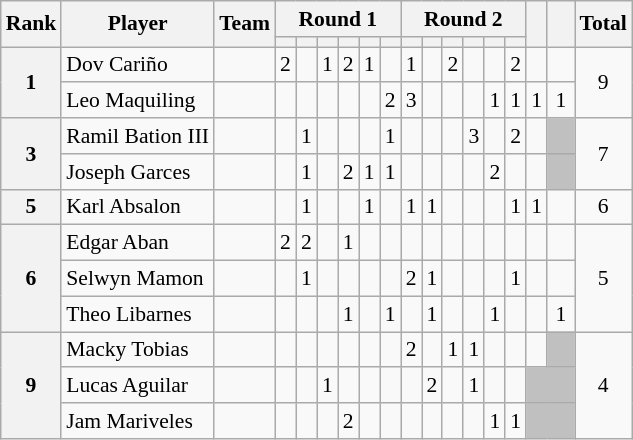<table class="wikitable" style="text-align:center; font-size:90%">
<tr>
<th rowspan=2>Rank</th>
<th rowspan=2>Player</th>
<th rowspan=2>Team</th>
<th colspan=6>Round 1</th>
<th colspan=6>Round 2</th>
<th rowspan=2></th>
<th rowspan=2>    </th>
<th rowspan=2>Total</th>
</tr>
<tr>
<th></th>
<th></th>
<th></th>
<th></th>
<th></th>
<th></th>
<th></th>
<th></th>
<th></th>
<th></th>
<th></th>
<th></th>
</tr>
<tr>
<th rowspan=2>1</th>
<td align=left> Dov Cariño</td>
<td align=left></td>
<td>2</td>
<td></td>
<td>1</td>
<td>2</td>
<td>1</td>
<td></td>
<td>1</td>
<td></td>
<td>2</td>
<td></td>
<td></td>
<td>2</td>
<td></td>
<td></td>
<td rowspan=2>9</td>
</tr>
<tr>
<td align=left> Leo Maquiling</td>
<td align=left></td>
<td></td>
<td></td>
<td></td>
<td></td>
<td></td>
<td>2</td>
<td>3</td>
<td></td>
<td></td>
<td></td>
<td>1</td>
<td>1</td>
<td>1</td>
<td>1</td>
</tr>
<tr>
<th rowspan=2>3</th>
<td align=left> Ramil Bation III</td>
<td align=left></td>
<td></td>
<td>1</td>
<td></td>
<td></td>
<td></td>
<td>1</td>
<td></td>
<td></td>
<td></td>
<td>3</td>
<td></td>
<td>2</td>
<td></td>
<td bgcolor="silver"></td>
<td rowspan=2>7</td>
</tr>
<tr>
<td align=left> Joseph Garces</td>
<td align=left></td>
<td></td>
<td>1</td>
<td></td>
<td>2</td>
<td>1</td>
<td>1</td>
<td></td>
<td></td>
<td></td>
<td></td>
<td>2</td>
<td></td>
<td></td>
<td bgcolor="silver"></td>
</tr>
<tr>
<th>5</th>
<td align=left> Karl Absalon</td>
<td align=left></td>
<td></td>
<td>1</td>
<td></td>
<td></td>
<td>1</td>
<td></td>
<td>1</td>
<td>1</td>
<td></td>
<td></td>
<td></td>
<td>1</td>
<td>1</td>
<td></td>
<td>6</td>
</tr>
<tr>
<th rowspan=3>6</th>
<td align=left> Edgar Aban</td>
<td align=left></td>
<td>2</td>
<td>2</td>
<td></td>
<td>1</td>
<td></td>
<td></td>
<td></td>
<td></td>
<td></td>
<td></td>
<td></td>
<td></td>
<td></td>
<td></td>
<td rowspan=3>5</td>
</tr>
<tr>
<td align=left> Selwyn Mamon</td>
<td align=left></td>
<td></td>
<td>1</td>
<td></td>
<td></td>
<td></td>
<td></td>
<td>2</td>
<td>1</td>
<td></td>
<td></td>
<td></td>
<td>1</td>
<td></td>
<td></td>
</tr>
<tr>
<td align=left> Theo Libarnes</td>
<td align=left></td>
<td></td>
<td></td>
<td></td>
<td>1</td>
<td></td>
<td>1</td>
<td></td>
<td>1</td>
<td></td>
<td></td>
<td>1</td>
<td></td>
<td></td>
<td>1</td>
</tr>
<tr>
<th rowspan=3>9</th>
<td align=left> Macky Tobias</td>
<td align=left></td>
<td></td>
<td></td>
<td></td>
<td></td>
<td></td>
<td></td>
<td>2</td>
<td></td>
<td>1</td>
<td>1</td>
<td></td>
<td></td>
<td></td>
<td bgcolor="silver"></td>
<td rowspan=3>4</td>
</tr>
<tr>
<td align=left> Lucas Aguilar</td>
<td align=left></td>
<td></td>
<td></td>
<td>1</td>
<td></td>
<td></td>
<td></td>
<td></td>
<td>2</td>
<td></td>
<td>1</td>
<td></td>
<td></td>
<td colspan=2 bgcolor="silver"></td>
</tr>
<tr>
<td align=left> Jam Mariveles</td>
<td align=left></td>
<td></td>
<td></td>
<td></td>
<td>2</td>
<td></td>
<td></td>
<td></td>
<td></td>
<td></td>
<td></td>
<td>1</td>
<td>1</td>
<td colspan=2 bgcolor="silver"><br></td>
</tr>
</table>
